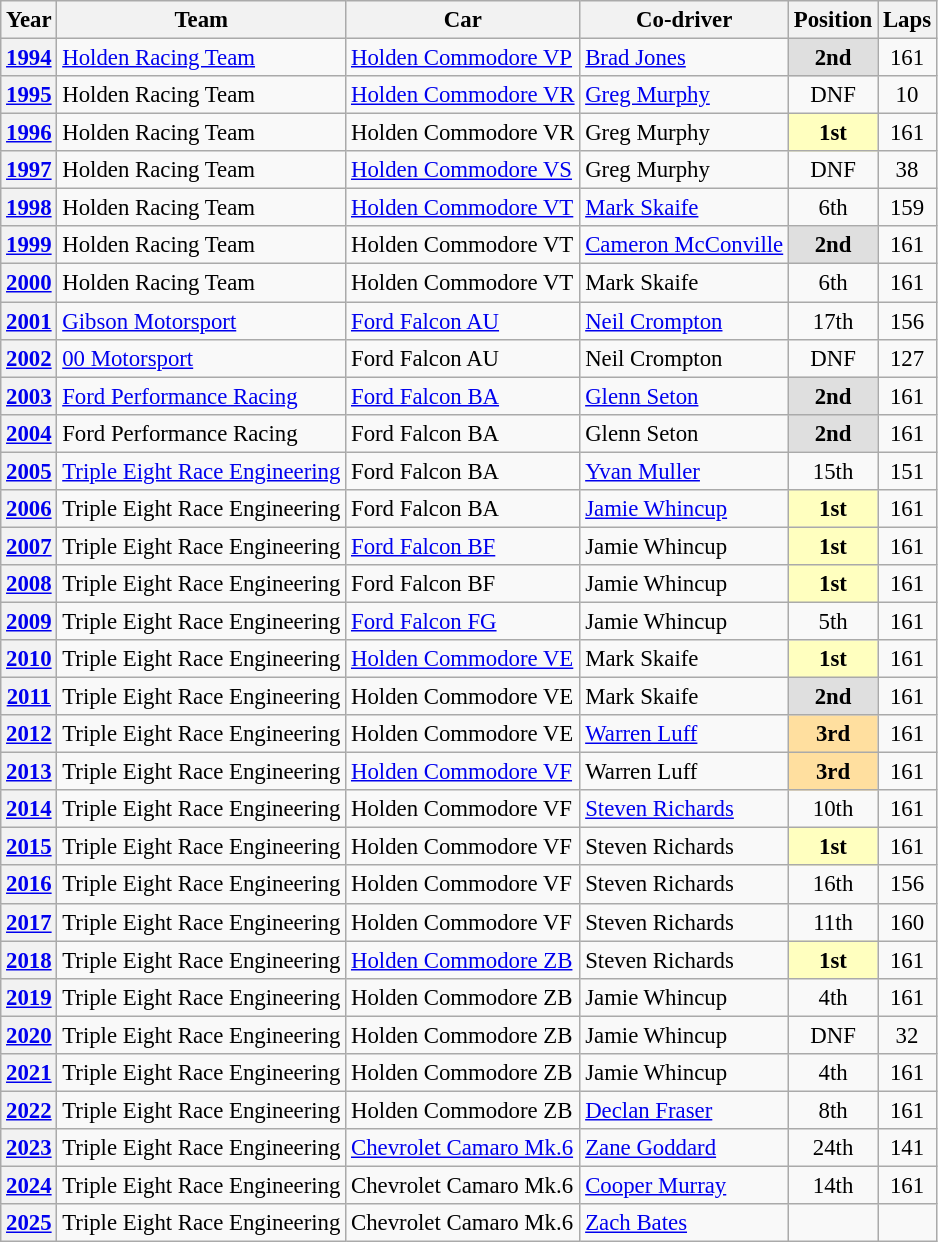<table class="wikitable" style="font-size: 95%;">
<tr>
<th>Year</th>
<th>Team</th>
<th>Car</th>
<th>Co-driver</th>
<th>Position</th>
<th>Laps</th>
</tr>
<tr>
<th><a href='#'>1994</a></th>
<td><a href='#'>Holden Racing Team</a></td>
<td><a href='#'>Holden Commodore VP</a></td>
<td> <a href='#'>Brad Jones</a></td>
<td align="center" style="background: #dfdfdf"><strong>2nd</strong></td>
<td align="center">161</td>
</tr>
<tr>
<th><a href='#'>1995</a></th>
<td>Holden Racing Team</td>
<td><a href='#'>Holden Commodore VR</a></td>
<td> <a href='#'>Greg Murphy</a></td>
<td align="center">DNF</td>
<td align="center">10</td>
</tr>
<tr>
<th><a href='#'>1996</a></th>
<td>Holden Racing Team</td>
<td>Holden Commodore VR</td>
<td> Greg Murphy</td>
<td align="center" style="background: #ffffbf"><strong>1st</strong></td>
<td align="center">161</td>
</tr>
<tr>
<th><a href='#'>1997</a></th>
<td>Holden Racing Team</td>
<td><a href='#'>Holden Commodore VS</a></td>
<td> Greg Murphy</td>
<td align="center">DNF</td>
<td align="center">38</td>
</tr>
<tr>
<th><a href='#'>1998</a></th>
<td>Holden Racing Team</td>
<td><a href='#'>Holden Commodore VT</a></td>
<td> <a href='#'>Mark Skaife</a></td>
<td align="center">6th</td>
<td align="center">159</td>
</tr>
<tr>
<th><a href='#'>1999</a></th>
<td>Holden Racing Team</td>
<td>Holden Commodore VT</td>
<td> <a href='#'>Cameron McConville</a></td>
<td align="center" style="background: #dfdfdf"><strong>2nd</strong></td>
<td align="center">161</td>
</tr>
<tr>
<th><a href='#'>2000</a></th>
<td>Holden Racing Team</td>
<td>Holden Commodore VT</td>
<td> Mark Skaife</td>
<td align="center">6th</td>
<td align="center">161</td>
</tr>
<tr>
<th><a href='#'>2001</a></th>
<td><a href='#'>Gibson Motorsport</a></td>
<td><a href='#'>Ford Falcon AU</a></td>
<td> <a href='#'>Neil Crompton</a></td>
<td align="center">17th</td>
<td align="center">156</td>
</tr>
<tr>
<th><a href='#'>2002</a></th>
<td><a href='#'>00 Motorsport</a></td>
<td>Ford Falcon AU</td>
<td> Neil Crompton</td>
<td align="center">DNF</td>
<td align="center">127</td>
</tr>
<tr>
<th><a href='#'>2003</a></th>
<td><a href='#'>Ford Performance Racing</a></td>
<td><a href='#'>Ford Falcon BA</a></td>
<td> <a href='#'>Glenn Seton</a></td>
<td align="center" style="background: #dfdfdf"><strong>2nd</strong></td>
<td align="center">161</td>
</tr>
<tr>
<th><a href='#'>2004</a></th>
<td>Ford Performance Racing</td>
<td>Ford Falcon BA</td>
<td> Glenn Seton</td>
<td align="center" style="background: #dfdfdf"><strong>2nd</strong></td>
<td align="center">161</td>
</tr>
<tr>
<th><a href='#'>2005</a></th>
<td><a href='#'>Triple Eight Race Engineering</a></td>
<td>Ford Falcon BA</td>
<td> <a href='#'>Yvan Muller</a></td>
<td align="center">15th</td>
<td align="center">151</td>
</tr>
<tr>
<th><a href='#'>2006</a></th>
<td>Triple Eight Race Engineering</td>
<td>Ford Falcon BA</td>
<td> <a href='#'>Jamie Whincup</a></td>
<td align="center" style="background: #ffffbf"><strong>1st</strong></td>
<td align="center">161</td>
</tr>
<tr>
<th><a href='#'>2007</a></th>
<td>Triple Eight Race Engineering</td>
<td><a href='#'>Ford Falcon BF</a></td>
<td> Jamie Whincup</td>
<td align="center" style="background: #ffffbf"><strong>1st</strong></td>
<td align="center">161</td>
</tr>
<tr>
<th><a href='#'>2008</a></th>
<td>Triple Eight Race Engineering</td>
<td>Ford Falcon BF</td>
<td> Jamie Whincup</td>
<td align="center" style="background: #ffffbf"><strong>1st</strong></td>
<td align="center">161</td>
</tr>
<tr>
<th><a href='#'>2009</a></th>
<td>Triple Eight Race Engineering</td>
<td><a href='#'>Ford Falcon FG</a></td>
<td> Jamie Whincup</td>
<td align="center">5th</td>
<td align="center">161</td>
</tr>
<tr>
<th><a href='#'>2010</a></th>
<td>Triple Eight Race Engineering</td>
<td><a href='#'>Holden Commodore VE</a></td>
<td> Mark Skaife</td>
<td align="center" style="background: #ffffbf"><strong>1st</strong></td>
<td align="center">161</td>
</tr>
<tr>
<th><a href='#'>2011</a></th>
<td>Triple Eight Race Engineering</td>
<td>Holden Commodore VE</td>
<td> Mark Skaife</td>
<td align="center" style="background: #dfdfdf"><strong>2nd</strong></td>
<td align="center">161</td>
</tr>
<tr>
<th><a href='#'>2012</a></th>
<td>Triple Eight Race Engineering</td>
<td>Holden Commodore VE</td>
<td> <a href='#'>Warren Luff</a></td>
<td align="center" style="background: #ffdf9f"><strong>3rd</strong></td>
<td align="center">161</td>
</tr>
<tr>
<th><a href='#'>2013</a></th>
<td>Triple Eight Race Engineering</td>
<td><a href='#'>Holden Commodore VF</a></td>
<td> Warren Luff</td>
<td align="center" style="background: #ffdf9f"><strong>3rd</strong></td>
<td align="center">161</td>
</tr>
<tr>
<th><a href='#'>2014</a></th>
<td>Triple Eight Race Engineering</td>
<td>Holden Commodore VF</td>
<td> <a href='#'>Steven Richards</a></td>
<td align="center">10th</td>
<td align="center">161</td>
</tr>
<tr>
<th><a href='#'>2015</a></th>
<td>Triple Eight Race Engineering</td>
<td>Holden Commodore VF</td>
<td> Steven Richards</td>
<td align="center" style="background: #ffffbf"><strong>1st</strong></td>
<td align="center">161</td>
</tr>
<tr>
<th><a href='#'>2016</a></th>
<td>Triple Eight Race Engineering</td>
<td>Holden Commodore VF</td>
<td> Steven Richards</td>
<td align="center">16th</td>
<td align="center">156</td>
</tr>
<tr>
<th><a href='#'>2017</a></th>
<td>Triple Eight Race Engineering</td>
<td>Holden Commodore VF</td>
<td> Steven Richards</td>
<td align="center">11th</td>
<td align="center">160</td>
</tr>
<tr>
<th><a href='#'>2018</a></th>
<td>Triple Eight Race Engineering</td>
<td><a href='#'>Holden Commodore ZB</a></td>
<td> Steven Richards</td>
<td align="center" style="background: #ffffbf"><strong>1st</strong></td>
<td align="center">161</td>
</tr>
<tr>
<th><a href='#'>2019</a></th>
<td>Triple Eight Race Engineering</td>
<td>Holden Commodore ZB</td>
<td> Jamie Whincup</td>
<td align="center">4th</td>
<td align="center">161</td>
</tr>
<tr>
<th><a href='#'>2020</a></th>
<td>Triple Eight Race Engineering</td>
<td>Holden Commodore ZB</td>
<td> Jamie Whincup</td>
<td align="center">DNF</td>
<td align="center">32</td>
</tr>
<tr>
<th><a href='#'>2021</a></th>
<td>Triple Eight Race Engineering</td>
<td>Holden Commodore ZB</td>
<td> Jamie Whincup</td>
<td align="center">4th</td>
<td align="center">161</td>
</tr>
<tr>
<th><a href='#'>2022</a></th>
<td>Triple Eight Race Engineering</td>
<td>Holden Commodore ZB</td>
<td> <a href='#'>Declan Fraser</a></td>
<td align="center">8th</td>
<td align="center">161</td>
</tr>
<tr>
<th><a href='#'>2023</a></th>
<td>Triple Eight Race Engineering</td>
<td><a href='#'>Chevrolet Camaro Mk.6</a></td>
<td> <a href='#'>Zane Goddard</a></td>
<td align="center">24th</td>
<td align="center">141</td>
</tr>
<tr>
<th><a href='#'>2024</a></th>
<td>Triple Eight Race Engineering</td>
<td Chevrolet Camaro (sixth generation)>Chevrolet Camaro Mk.6</td>
<td> <a href='#'>Cooper Murray</a></td>
<td align="center">14th</td>
<td align="center">161</td>
</tr>
<tr>
<th><a href='#'>2025</a></th>
<td>Triple Eight Race Engineering</td>
<td>Chevrolet Camaro Mk.6</td>
<td> <a href='#'>Zach Bates</a></td>
<td></td>
<td></td>
</tr>
</table>
